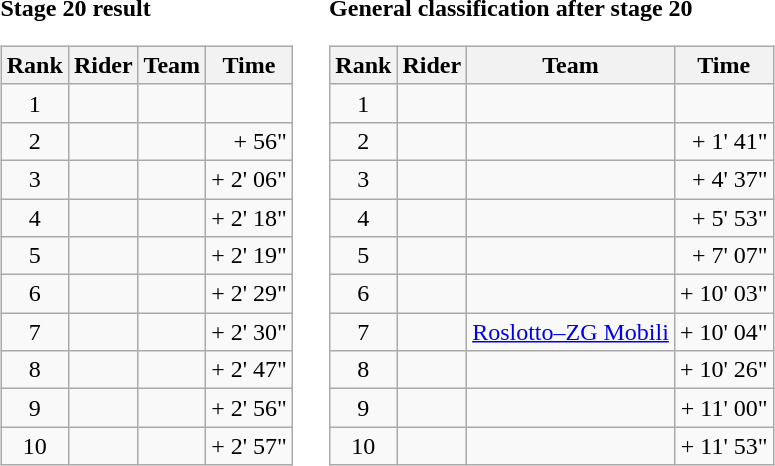<table>
<tr>
<td><strong>Stage 20 result</strong><br><table class="wikitable">
<tr>
<th scope="col">Rank</th>
<th scope="col">Rider</th>
<th scope="col">Team</th>
<th scope="col">Time</th>
</tr>
<tr>
<td style="text-align:center;">1</td>
<td></td>
<td></td>
<td style="text-align:right;"></td>
</tr>
<tr>
<td style="text-align:center;">2</td>
<td></td>
<td></td>
<td style="text-align:right;">+ 56"</td>
</tr>
<tr>
<td style="text-align:center;">3</td>
<td></td>
<td></td>
<td style="text-align:right;">+ 2' 06"</td>
</tr>
<tr>
<td style="text-align:center;">4</td>
<td> </td>
<td></td>
<td style="text-align:right;">+ 2' 18"</td>
</tr>
<tr>
<td style="text-align:center;">5</td>
<td></td>
<td></td>
<td style="text-align:right;">+ 2' 19"</td>
</tr>
<tr>
<td style="text-align:center;">6</td>
<td></td>
<td></td>
<td style="text-align:right;">+ 2' 29"</td>
</tr>
<tr>
<td style="text-align:center;">7</td>
<td></td>
<td></td>
<td style="text-align:right;">+ 2' 30"</td>
</tr>
<tr>
<td style="text-align:center;">8</td>
<td></td>
<td></td>
<td style="text-align:right;">+ 2' 47"</td>
</tr>
<tr>
<td style="text-align:center;">9</td>
<td></td>
<td></td>
<td style="text-align:right;">+ 2' 56"</td>
</tr>
<tr>
<td style="text-align:center;">10</td>
<td></td>
<td></td>
<td style="text-align:right;">+ 2' 57"</td>
</tr>
</table>
</td>
<td></td>
<td><strong>General classification after stage 20</strong><br><table class="wikitable">
<tr>
<th scope="col">Rank</th>
<th scope="col">Rider</th>
<th scope="col">Team</th>
<th scope="col">Time</th>
</tr>
<tr>
<td style="text-align:center;">1</td>
<td> </td>
<td></td>
<td style="text-align:right;"></td>
</tr>
<tr>
<td style="text-align:center;">2</td>
<td></td>
<td></td>
<td style="text-align:right;">+ 1' 41"</td>
</tr>
<tr>
<td style="text-align:center;">3</td>
<td></td>
<td></td>
<td style="text-align:right;">+ 4' 37"</td>
</tr>
<tr>
<td style="text-align:center;">4</td>
<td></td>
<td></td>
<td style="text-align:right;">+ 5' 53"</td>
</tr>
<tr>
<td style="text-align:center;">5</td>
<td></td>
<td></td>
<td style="text-align:right;">+ 7' 07"</td>
</tr>
<tr>
<td style="text-align:center;">6</td>
<td></td>
<td></td>
<td style="text-align:right;">+ 10' 03"</td>
</tr>
<tr>
<td style="text-align:center;">7</td>
<td></td>
<td><a href='#'>Roslotto–ZG Mobili</a></td>
<td style="text-align:right;">+ 10' 04"</td>
</tr>
<tr>
<td style="text-align:center;">8</td>
<td></td>
<td></td>
<td style="text-align:right;">+ 10' 26"</td>
</tr>
<tr>
<td style="text-align:center;">9</td>
<td></td>
<td></td>
<td style="text-align:right;">+ 11' 00"</td>
</tr>
<tr>
<td style="text-align:center;">10</td>
<td></td>
<td></td>
<td style="text-align:right;">+ 11' 53"</td>
</tr>
</table>
</td>
</tr>
</table>
